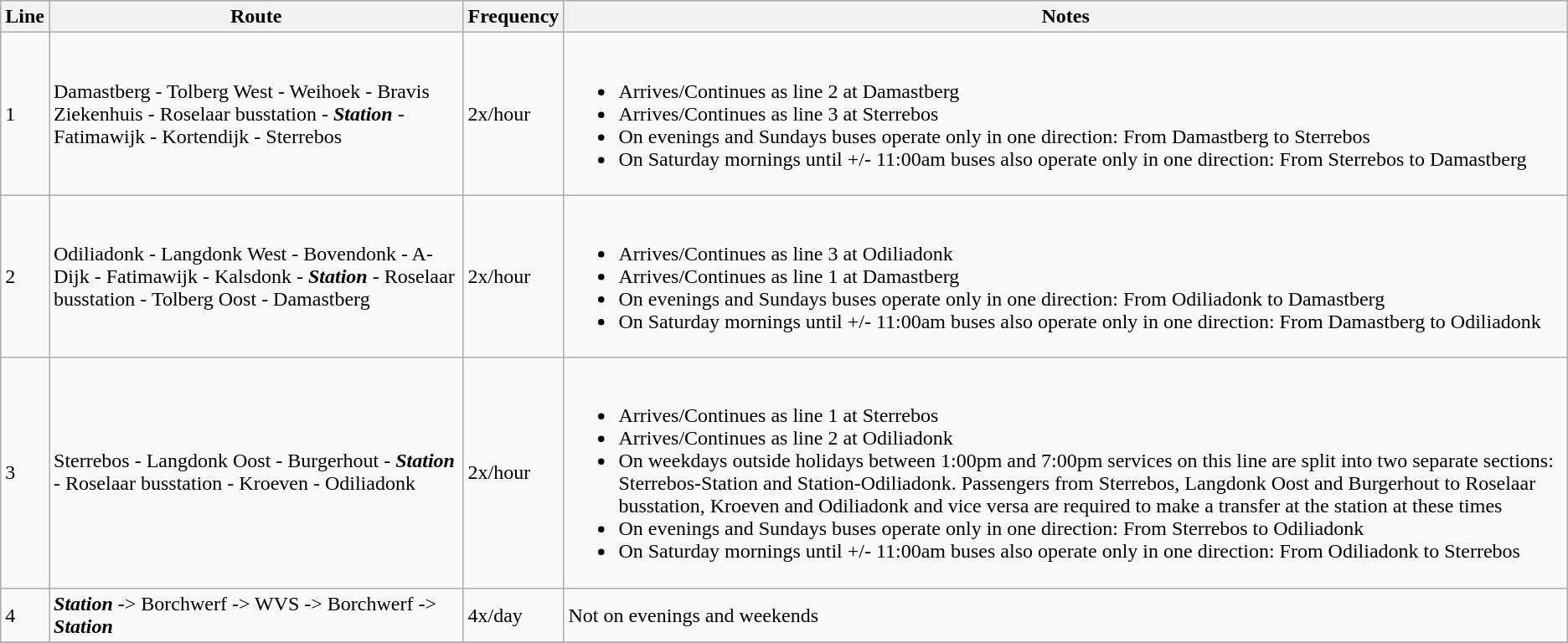<table class="wikitable vatop">
<tr>
<th>Line</th>
<th>Route</th>
<th>Frequency</th>
<th>Notes</th>
</tr>
<tr>
<td>1</td>
<td>Damastberg - Tolberg West - Weihoek - Bravis Ziekenhuis - Roselaar busstation - <strong><em>Station</em></strong> - Fatimawijk - Kortendijk - Sterrebos</td>
<td>2x/hour</td>
<td><br><ul><li>Arrives/Continues as line 2 at Damastberg</li><li>Arrives/Continues as line 3 at Sterrebos</li><li>On evenings and Sundays buses operate only in one direction: From Damastberg to Sterrebos</li><li>On Saturday mornings until +/- 11:00am buses also operate only in one direction: From Sterrebos to Damastberg</li></ul></td>
</tr>
<tr>
<td>2</td>
<td>Odiliadonk - Langdonk West - Bovendonk - A-Dijk - Fatimawijk - Kalsdonk - <strong><em>Station</em></strong> - Roselaar busstation - Tolberg Oost - Damastberg</td>
<td>2x/hour</td>
<td><br><ul><li>Arrives/Continues as line 3 at Odiliadonk</li><li>Arrives/Continues as line 1 at Damastberg</li><li>On evenings and Sundays buses operate only in one direction: From Odiliadonk to Damastberg</li><li>On Saturday mornings until +/- 11:00am buses also operate only in one direction: From Damastberg to Odiliadonk</li></ul></td>
</tr>
<tr>
<td>3</td>
<td>Sterrebos - Langdonk Oost - Burgerhout - <strong><em>Station</em></strong> - Roselaar busstation - Kroeven - Odiliadonk</td>
<td>2x/hour</td>
<td><br><ul><li>Arrives/Continues as line 1 at Sterrebos</li><li>Arrives/Continues as line 2 at Odiliadonk</li><li>On weekdays outside holidays between 1:00pm and 7:00pm services on this line are split into two separate sections: Sterrebos-Station and Station-Odiliadonk. Passengers from Sterrebos, Langdonk Oost and Burgerhout to Roselaar busstation, Kroeven and Odiliadonk and vice versa are required to make a transfer at the station at these times</li><li>On evenings and Sundays buses operate only in one direction: From Sterrebos to Odiliadonk</li><li>On Saturday mornings until +/- 11:00am buses also operate only in one direction: From Odiliadonk to Sterrebos</li></ul></td>
</tr>
<tr>
<td>4</td>
<td><strong><em>Station</em></strong> -> Borchwerf -> WVS -> Borchwerf -> <strong><em>Station</em></strong></td>
<td>4x/day</td>
<td>Not on evenings and weekends</td>
</tr>
<tr>
</tr>
</table>
